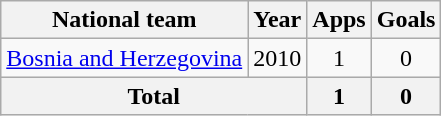<table class="wikitable" style="text-align:center">
<tr>
<th>National team</th>
<th>Year</th>
<th>Apps</th>
<th>Goals</th>
</tr>
<tr>
<td><a href='#'>Bosnia and Herzegovina</a></td>
<td>2010</td>
<td>1</td>
<td>0</td>
</tr>
<tr>
<th colspan="2">Total</th>
<th>1</th>
<th>0</th>
</tr>
</table>
